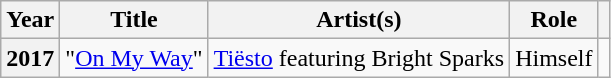<table class="wikitable plainrowheaders">
<tr>
<th scope="col">Year</th>
<th scope="col">Title</th>
<th scope="col">Artist(s)</th>
<th scope="col">Role</th>
<th scope="col" class="unsortable"></th>
</tr>
<tr>
<th scope="row">2017</th>
<td>"<a href='#'>On My Way</a>"</td>
<td><a href='#'>Tiësto</a> featuring Bright Sparks</td>
<td>Himself</td>
<td></td>
</tr>
</table>
